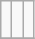<table class="wikitable">
<tr ---->
<td><br></td>
<td><br></td>
<td><br></td>
</tr>
<tr --->
</tr>
</table>
